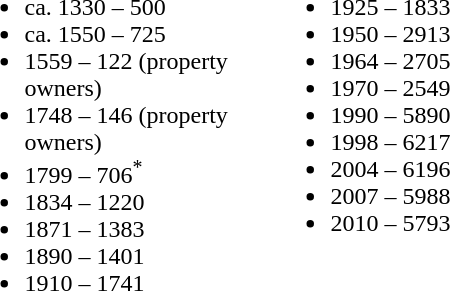<table>
<tr>
<td valign="top" width="200"><br><ul><li>ca. 1330 – 500</li><li>ca. 1550 – 725</li><li>1559 – 122 (property owners)</li><li>1748 – 146 (property owners)</li><li>1799 – 706<sup>*</sup></li><li>1834 – 1220</li><li>1871 – 1383</li><li>1890 – 1401</li><li>1910 – 1741</li></ul></td>
<td valign="top" width="250"><br><ul><li>1925 – 1833</li><li>1950 – 2913</li><li>1964 – 2705</li><li>1970 – 2549</li><li>1990 – 5890</li><li>1998 – 6217</li><li>2004 – 6196</li><li>2007 – 5988</li><li>2010 – 5793</li></ul></td>
</tr>
</table>
